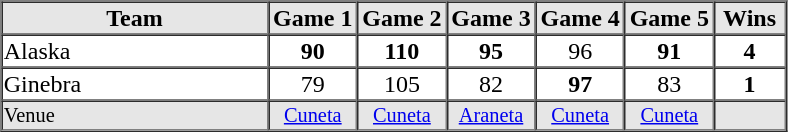<table border=1 cellspacing=0 width=525 align=center>
<tr style="text-align:center; background-color:#e6e6e6;">
<th align=center width=30%>Team</th>
<th width=10%>Game 1</th>
<th width=10%>Game 2</th>
<th width=10%>Game 3</th>
<th width=10%>Game 4</th>
<th width=10%>Game 5</th>
<th width=8%>Wins</th>
</tr>
<tr style="text-align:center;">
<td align=left>Alaska</td>
<td><strong>90</strong></td>
<td><strong>110</strong></td>
<td><strong>95</strong></td>
<td>96</td>
<td><strong>91</strong></td>
<td><strong>4</strong></td>
</tr>
<tr style="text-align:center;">
<td align=left>Ginebra</td>
<td>79</td>
<td>105</td>
<td>82</td>
<td><strong>97</strong></td>
<td>83</td>
<td><strong>1</strong></td>
</tr>
<tr style="text-align:center; font-size: 85%; background-color:#e6e6e6;">
<td align=left>Venue</td>
<td><a href='#'>Cuneta</a></td>
<td><a href='#'>Cuneta</a></td>
<td><a href='#'>Araneta</a></td>
<td><a href='#'>Cuneta</a></td>
<td><a href='#'>Cuneta</a></td>
<td></td>
</tr>
</table>
